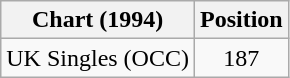<table class="wikitable">
<tr>
<th>Chart (1994)</th>
<th>Position</th>
</tr>
<tr>
<td>UK Singles (OCC)</td>
<td align="center">187</td>
</tr>
</table>
